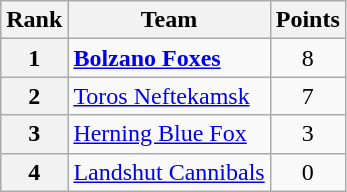<table class="wikitable" style="text-align: center;">
<tr>
<th>Rank</th>
<th>Team</th>
<th>Points</th>
</tr>
<tr>
<th>1</th>
<td style="text-align: left;"> <strong><a href='#'>Bolzano Foxes</a></strong></td>
<td>8</td>
</tr>
<tr>
<th>2</th>
<td style="text-align: left;"> <a href='#'>Toros Neftekamsk</a></td>
<td>7</td>
</tr>
<tr>
<th>3</th>
<td style="text-align: left;"> <a href='#'>Herning Blue Fox</a></td>
<td>3</td>
</tr>
<tr>
<th>4</th>
<td style="text-align: left;"> <a href='#'>Landshut Cannibals</a></td>
<td>0</td>
</tr>
</table>
